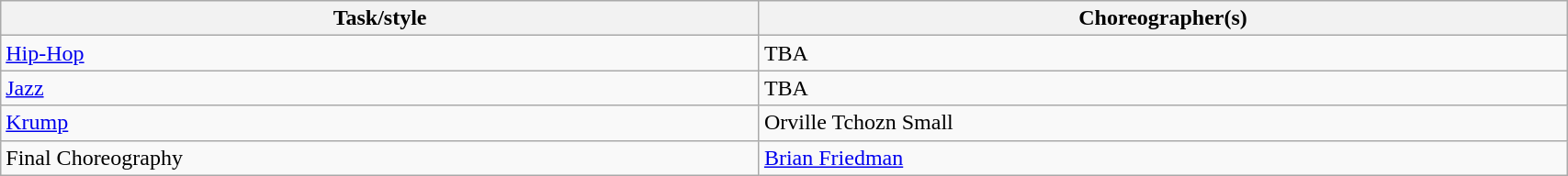<table class="wikitable" width="90%">
<tr>
<th>Task/style</th>
<th>Choreographer(s)</th>
</tr>
<tr>
<td><a href='#'>Hip-Hop</a></td>
<td>TBA</td>
</tr>
<tr>
<td><a href='#'>Jazz</a></td>
<td>TBA</td>
</tr>
<tr>
<td><a href='#'>Krump</a></td>
<td>Orville Tchozn Small</td>
</tr>
<tr>
<td>Final Choreography</td>
<td><a href='#'>Brian Friedman</a></td>
</tr>
</table>
